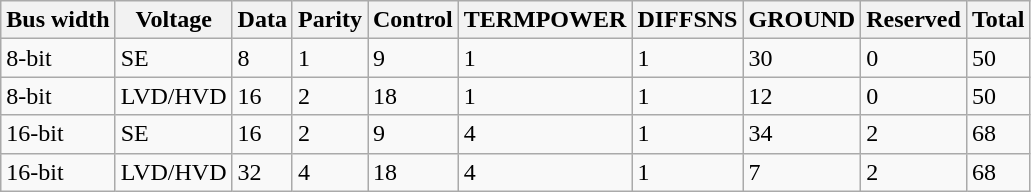<table class="wikitable">
<tr>
<th>Bus width</th>
<th>Voltage</th>
<th>Data</th>
<th>Parity</th>
<th>Control</th>
<th>TERMPOWER</th>
<th>DIFFSNS</th>
<th>GROUND</th>
<th>Reserved</th>
<th>Total</th>
</tr>
<tr>
<td>8-bit</td>
<td>SE</td>
<td>8</td>
<td>1</td>
<td>9</td>
<td>1</td>
<td>1</td>
<td>30</td>
<td>0</td>
<td>50</td>
</tr>
<tr>
<td>8-bit</td>
<td>LVD/HVD</td>
<td>16</td>
<td>2</td>
<td>18</td>
<td>1</td>
<td>1</td>
<td>12</td>
<td>0</td>
<td>50</td>
</tr>
<tr>
<td>16-bit</td>
<td>SE</td>
<td>16</td>
<td>2</td>
<td>9</td>
<td>4</td>
<td>1</td>
<td>34</td>
<td>2</td>
<td>68</td>
</tr>
<tr>
<td>16-bit</td>
<td>LVD/HVD</td>
<td>32</td>
<td>4</td>
<td>18</td>
<td>4</td>
<td>1</td>
<td>7</td>
<td>2</td>
<td>68</td>
</tr>
</table>
